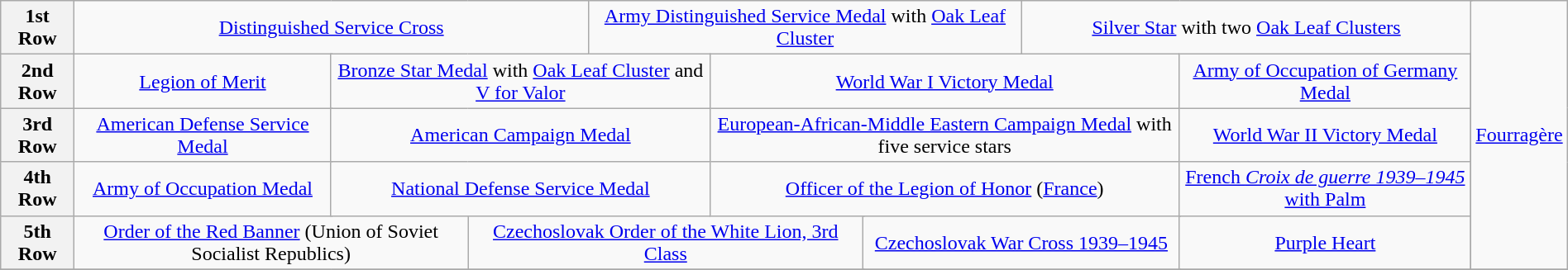<table class="wikitable" style="margin:1em auto; text-align:center;">
<tr>
<th>1st Row</th>
<td colspan="6"><a href='#'>Distinguished Service Cross</a></td>
<td colspan="5"><a href='#'>Army Distinguished Service Medal</a> with <a href='#'>Oak Leaf Cluster</a></td>
<td colspan="6"><a href='#'>Silver Star</a> with two <a href='#'>Oak Leaf Clusters</a></td>
<td rowspan="5" align="center"><a href='#'>Fourragère</a></td>
</tr>
<tr>
<th>2nd Row</th>
<td colspan="4"><a href='#'>Legion of Merit</a></td>
<td colspan="4"><a href='#'>Bronze Star Medal</a> with <a href='#'>Oak Leaf Cluster</a> and <a href='#'>V for Valor</a></td>
<td colspan="4"><a href='#'>World War I Victory Medal</a></td>
<td colspan="4"><a href='#'>Army of Occupation of Germany Medal</a></td>
</tr>
<tr>
<th>3rd Row</th>
<td colspan="4"><a href='#'>American Defense Service Medal</a></td>
<td colspan="4"><a href='#'>American Campaign Medal</a></td>
<td colspan="4"><a href='#'>European-African-Middle Eastern Campaign Medal</a> with five service stars</td>
<td colspan="4"><a href='#'>World War II Victory Medal</a></td>
</tr>
<tr>
<th>4th Row</th>
<td colspan="4"><a href='#'>Army of Occupation Medal</a></td>
<td colspan="4"><a href='#'>National Defense Service Medal</a></td>
<td colspan="4"><a href='#'>Officer of the Legion of Honor</a> (<a href='#'>France</a>)</td>
<td colspan="4"><a href='#'>French <em>Croix de guerre 1939–1945</em> with Palm</a></td>
</tr>
<tr>
<th>5th Row</th>
<td colspan="5"><a href='#'>Order of the Red Banner</a> (Union of Soviet Socialist Republics)</td>
<td colspan="5"><a href='#'>Czechoslovak Order of the White Lion, 3rd Class</a></td>
<td colspan="5"><a href='#'>Czechoslovak War Cross 1939–1945</a></td>
<td colspan="1"><a href='#'>Purple Heart</a></td>
</tr>
<tr>
</tr>
</table>
